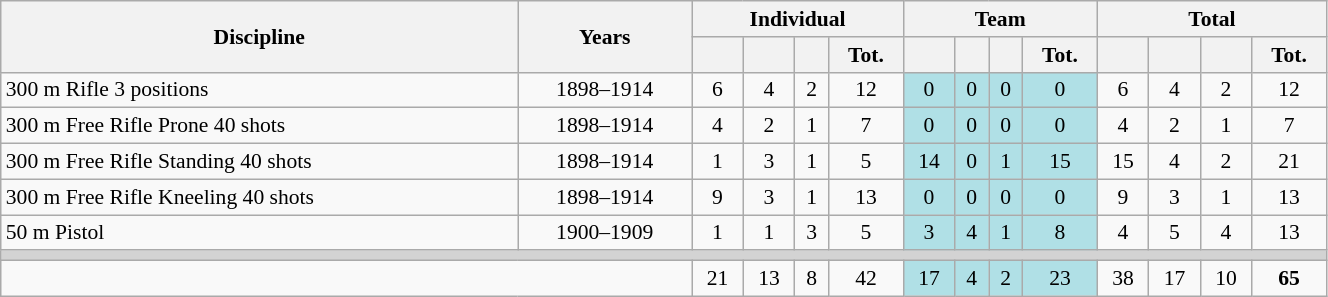<table class="wikitable" width=70% style="font-size:90%; text-align:center;">
<tr>
<th rowspan=2>Discipline</th>
<th rowspan=2>Years</th>
<th colspan=4>Individual</th>
<th colspan=4>Team</th>
<th colspan=4>Total</th>
</tr>
<tr>
<th></th>
<th></th>
<th></th>
<th>Tot.</th>
<th></th>
<th></th>
<th></th>
<th>Tot.</th>
<th></th>
<th></th>
<th></th>
<th>Tot.</th>
</tr>
<tr>
<td align=left>300 m Rifle 3 positions</td>
<td>1898–1914</td>
<td>6</td>
<td>4</td>
<td>2</td>
<td>12</td>
<td bgcolor=PowderBlue>0</td>
<td bgcolor=PowderBlue>0</td>
<td bgcolor=PowderBlue>0</td>
<td bgcolor=PowderBlue>0</td>
<td>6</td>
<td>4</td>
<td>2</td>
<td>12</td>
</tr>
<tr>
<td align=left>300 m Free Rifle Prone 40 shots</td>
<td>1898–1914</td>
<td>4</td>
<td>2</td>
<td>1</td>
<td>7</td>
<td bgcolor=PowderBlue>0</td>
<td bgcolor=PowderBlue>0</td>
<td bgcolor=PowderBlue>0</td>
<td bgcolor=PowderBlue>0</td>
<td>4</td>
<td>2</td>
<td>1</td>
<td>7</td>
</tr>
<tr>
<td align=left>300 m Free Rifle Standing 40 shots</td>
<td>1898–1914</td>
<td>1</td>
<td>3</td>
<td>1</td>
<td>5</td>
<td bgcolor=PowderBlue>14</td>
<td bgcolor=PowderBlue>0</td>
<td bgcolor=PowderBlue>1</td>
<td bgcolor=PowderBlue>15</td>
<td>15</td>
<td>4</td>
<td>2</td>
<td>21</td>
</tr>
<tr>
<td align=left>300 m Free Rifle Kneeling 40 shots</td>
<td>1898–1914</td>
<td>9</td>
<td>3</td>
<td>1</td>
<td>13</td>
<td bgcolor=PowderBlue>0</td>
<td bgcolor=PowderBlue>0</td>
<td bgcolor=PowderBlue>0</td>
<td bgcolor=PowderBlue>0</td>
<td>9</td>
<td>3</td>
<td>1</td>
<td>13</td>
</tr>
<tr>
<td align=left>50 m Pistol</td>
<td>1900–1909</td>
<td>1</td>
<td>1</td>
<td>3</td>
<td>5</td>
<td bgcolor=PowderBlue>3</td>
<td bgcolor=PowderBlue>4</td>
<td bgcolor=PowderBlue>1</td>
<td bgcolor=PowderBlue>8</td>
<td>4</td>
<td>5</td>
<td>4</td>
<td>13</td>
</tr>
<tr bgcolor=lightgrey>
<td colspan=14></td>
</tr>
<tr>
<td colspan=2></td>
<td>21</td>
<td>13</td>
<td>8</td>
<td>42</td>
<td bgcolor=PowderBlue>17</td>
<td bgcolor=PowderBlue>4</td>
<td bgcolor=PowderBlue>2</td>
<td bgcolor=PowderBlue>23</td>
<td>38</td>
<td>17</td>
<td>10</td>
<td><strong>65</strong></td>
</tr>
</table>
